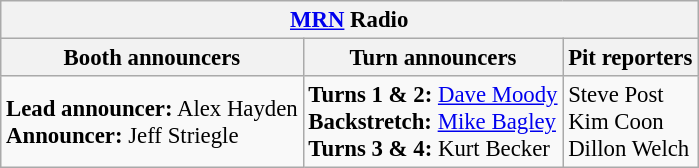<table class="wikitable" style="font-size: 95%">
<tr>
<th colspan="3"><a href='#'>MRN</a> Radio</th>
</tr>
<tr>
<th>Booth announcers</th>
<th>Turn announcers</th>
<th>Pit reporters</th>
</tr>
<tr>
<td><strong>Lead announcer:</strong> Alex Hayden<br><strong>Announcer:</strong> Jeff Striegle</td>
<td><strong>Turns 1 & 2:</strong> <a href='#'>Dave Moody</a><br><strong>Backstretch:</strong> <a href='#'>Mike Bagley</a><br><strong>Turns 3 & 4:</strong> Kurt Becker</td>
<td>Steve Post<br>Kim Coon<br>Dillon Welch</td>
</tr>
</table>
